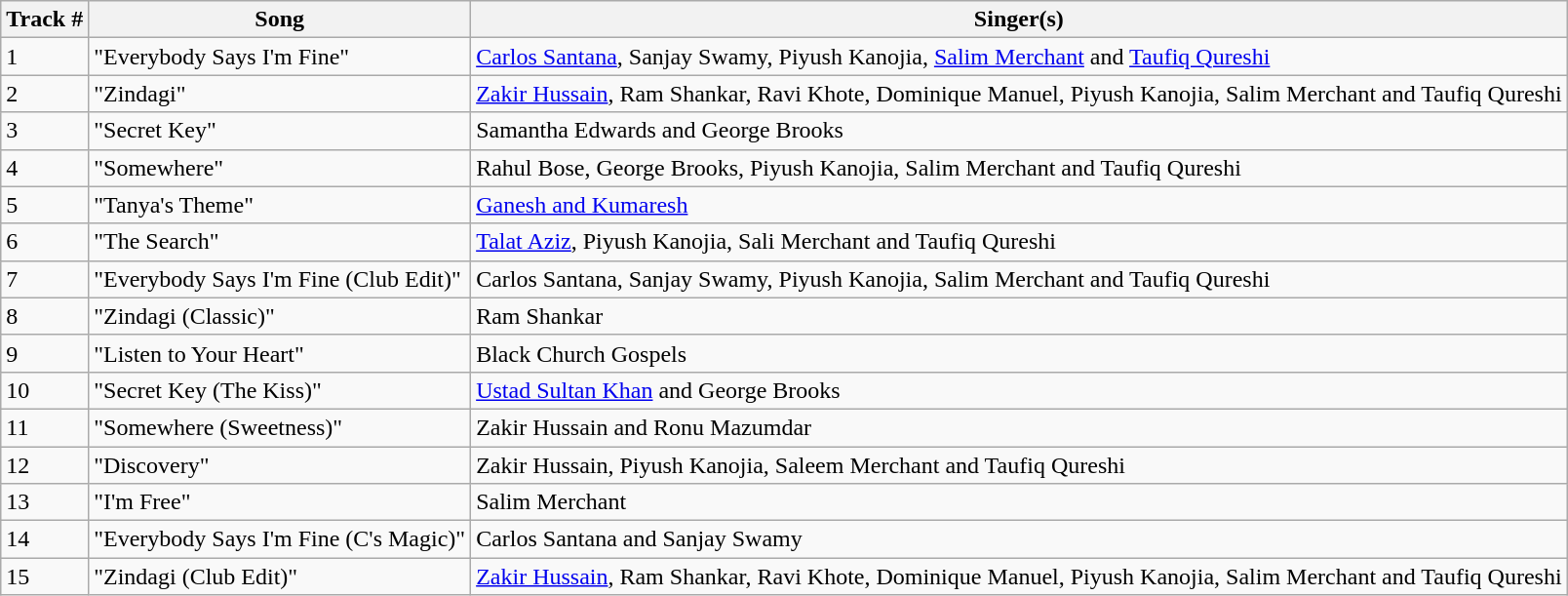<table class="wikitable">
<tr>
<th>Track #</th>
<th>Song</th>
<th>Singer(s)</th>
</tr>
<tr>
<td>1</td>
<td>"Everybody Says I'm Fine"</td>
<td><a href='#'>Carlos Santana</a>, Sanjay Swamy, Piyush Kanojia, <a href='#'>Salim Merchant</a> and <a href='#'>Taufiq Qureshi</a></td>
</tr>
<tr>
<td>2</td>
<td>"Zindagi"</td>
<td><a href='#'>Zakir Hussain</a>, Ram Shankar, Ravi Khote, Dominique Manuel, Piyush Kanojia, Salim Merchant and Taufiq Qureshi</td>
</tr>
<tr>
<td>3</td>
<td>"Secret Key"</td>
<td>Samantha Edwards and George Brooks</td>
</tr>
<tr>
<td>4</td>
<td>"Somewhere"</td>
<td>Rahul Bose, George Brooks, Piyush Kanojia, Salim Merchant and Taufiq Qureshi</td>
</tr>
<tr>
<td>5</td>
<td>"Tanya's Theme"</td>
<td><a href='#'>Ganesh and Kumaresh</a></td>
</tr>
<tr>
<td>6</td>
<td>"The Search"</td>
<td><a href='#'>Talat Aziz</a>, Piyush Kanojia, Sali Merchant and Taufiq Qureshi</td>
</tr>
<tr>
<td>7</td>
<td>"Everybody Says I'm Fine (Club Edit)"</td>
<td>Carlos Santana, Sanjay Swamy, Piyush Kanojia, Salim Merchant and Taufiq Qureshi</td>
</tr>
<tr>
<td>8</td>
<td>"Zindagi (Classic)"</td>
<td>Ram Shankar</td>
</tr>
<tr>
<td>9</td>
<td>"Listen to Your Heart"</td>
<td>Black Church Gospels</td>
</tr>
<tr>
<td>10</td>
<td>"Secret Key (The Kiss)"</td>
<td><a href='#'>Ustad Sultan Khan</a> and George Brooks</td>
</tr>
<tr>
<td>11</td>
<td>"Somewhere (Sweetness)"</td>
<td>Zakir Hussain and Ronu Mazumdar</td>
</tr>
<tr>
<td>12</td>
<td>"Discovery"</td>
<td>Zakir Hussain, Piyush Kanojia, Saleem Merchant and Taufiq Qureshi</td>
</tr>
<tr>
<td>13</td>
<td>"I'm Free"</td>
<td>Salim Merchant</td>
</tr>
<tr>
<td>14</td>
<td>"Everybody Says I'm Fine (C's Magic)"</td>
<td>Carlos Santana and Sanjay Swamy</td>
</tr>
<tr>
<td>15</td>
<td>"Zindagi (Club Edit)"</td>
<td><a href='#'>Zakir Hussain</a>, Ram Shankar, Ravi Khote, Dominique Manuel, Piyush Kanojia, Salim Merchant and Taufiq Qureshi</td>
</tr>
</table>
